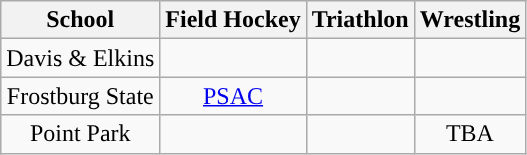<table class="wikitable" style="text-align:center;">
<tr>
<th>School</th>
<th>Field Hockey</th>
<th>Triathlon</th>
<th>Wrestling</th>
</tr>
<tr>
<td>Davis & Elkins</td>
<td></td>
<td></td>
<td></td>
</tr>
<tr>
<td>Frostburg State</td>
<td><a href='#'>PSAC</a></td>
<td></td>
<td></td>
</tr>
<tr>
<td>Point Park</td>
<td></td>
<td></td>
<td>TBA</td>
</tr>
</table>
